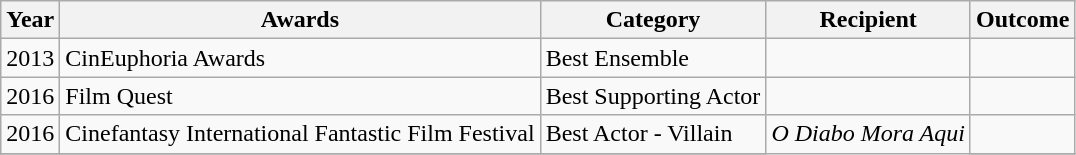<table class="wikitable">
<tr>
<th>Year</th>
<th>Awards</th>
<th>Category</th>
<th>Recipient</th>
<th>Outcome</th>
</tr>
<tr>
<td>2013</td>
<td>CinEuphoria Awards</td>
<td>Best Ensemble</td>
<td></td>
<td></td>
</tr>
<tr>
<td>2016</td>
<td>Film Quest</td>
<td>Best Supporting Actor</td>
<td></td>
<td></td>
</tr>
<tr>
<td>2016</td>
<td>Cinefantasy International Fantastic Film Festival</td>
<td>Best Actor - Villain</td>
<td rowspan="2"><em>O Diabo Mora Aqui</em></td>
<td></td>
</tr>
<tr>
</tr>
</table>
